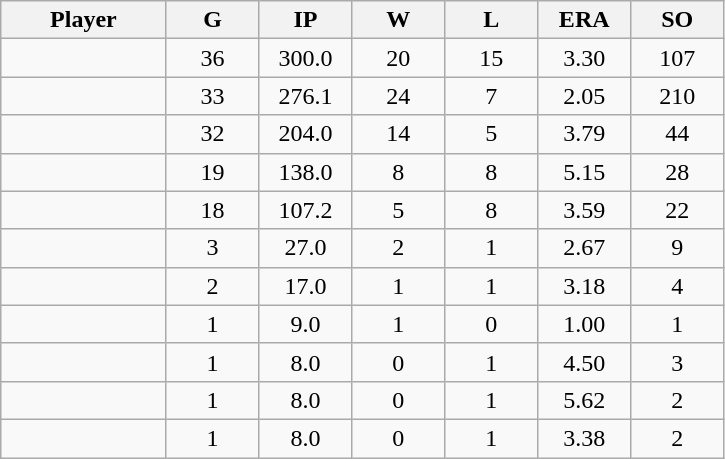<table class="wikitable sortable">
<tr>
<th bgcolor="#DDDDFF" width="16%">Player</th>
<th bgcolor="#DDDDFF" width="9%">G</th>
<th bgcolor="#DDDDFF" width="9%">IP</th>
<th bgcolor="#DDDDFF" width="9%">W</th>
<th bgcolor="#DDDDFF" width="9%">L</th>
<th bgcolor="#DDDDFF" width="9%">ERA</th>
<th bgcolor="#DDDDFF" width="9%">SO</th>
</tr>
<tr align="center">
<td></td>
<td>36</td>
<td>300.0</td>
<td>20</td>
<td>15</td>
<td>3.30</td>
<td>107</td>
</tr>
<tr align="center">
<td></td>
<td>33</td>
<td>276.1</td>
<td>24</td>
<td>7</td>
<td>2.05</td>
<td>210</td>
</tr>
<tr align="center">
<td></td>
<td>32</td>
<td>204.0</td>
<td>14</td>
<td>5</td>
<td>3.79</td>
<td>44</td>
</tr>
<tr align="center">
<td></td>
<td>19</td>
<td>138.0</td>
<td>8</td>
<td>8</td>
<td>5.15</td>
<td>28</td>
</tr>
<tr align="center">
<td></td>
<td>18</td>
<td>107.2</td>
<td>5</td>
<td>8</td>
<td>3.59</td>
<td>22</td>
</tr>
<tr align="center">
<td></td>
<td>3</td>
<td>27.0</td>
<td>2</td>
<td>1</td>
<td>2.67</td>
<td>9</td>
</tr>
<tr align="center">
<td></td>
<td>2</td>
<td>17.0</td>
<td>1</td>
<td>1</td>
<td>3.18</td>
<td>4</td>
</tr>
<tr align="center">
<td></td>
<td>1</td>
<td>9.0</td>
<td>1</td>
<td>0</td>
<td>1.00</td>
<td>1</td>
</tr>
<tr align="center">
<td></td>
<td>1</td>
<td>8.0</td>
<td>0</td>
<td>1</td>
<td>4.50</td>
<td>3</td>
</tr>
<tr align="center">
<td></td>
<td>1</td>
<td>8.0</td>
<td>0</td>
<td>1</td>
<td>5.62</td>
<td>2</td>
</tr>
<tr align="center">
<td></td>
<td>1</td>
<td>8.0</td>
<td>0</td>
<td>1</td>
<td>3.38</td>
<td>2</td>
</tr>
</table>
